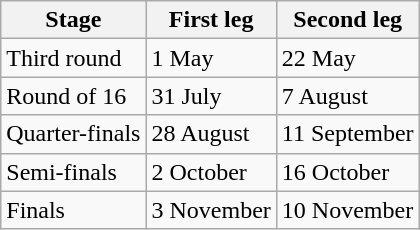<table class="wikitable">
<tr>
<th>Stage</th>
<th>First leg</th>
<th>Second leg</th>
</tr>
<tr>
<td>Third round</td>
<td>1 May</td>
<td>22 May</td>
</tr>
<tr>
<td>Round of 16</td>
<td>31 July</td>
<td>7 August</td>
</tr>
<tr>
<td>Quarter-finals</td>
<td>28 August</td>
<td>11 September</td>
</tr>
<tr>
<td>Semi-finals</td>
<td>2 October</td>
<td>16 October</td>
</tr>
<tr>
<td>Finals</td>
<td>3 November</td>
<td>10 November</td>
</tr>
</table>
